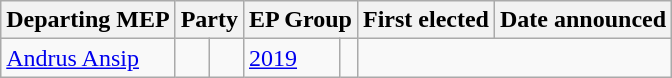<table class="wikitable sortable">
<tr>
<th>Departing MEP</th>
<th colspan="2">Party</th>
<th colspan="2">EP Group</th>
<th>First elected</th>
<th>Date announced</th>
</tr>
<tr>
<td><a href='#'>Andrus Ansip</a></td>
<td></td>
<td></td>
<td><a href='#'>2019</a></td>
<td></td>
</tr>
</table>
